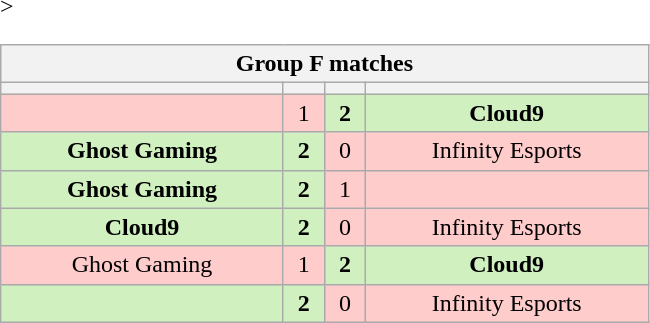<table class="wikitable" style="text-align: center">
<tr>
<th colspan=4>Group F matches</th>
</tr>
<tr <noinclude>>
<th width="181px"></th>
<th width="20px"></th>
<th width="20px"></th>
<th width="181px"></noinclude></th>
</tr>
<tr>
<td style="background: #FFCCCC;"></td>
<td style="background: #FFCCCC;">1</td>
<td style="background: #D0F0C0;"><strong>2</strong></td>
<td style="background: #D0F0C0;"><strong>Cloud9</strong></td>
</tr>
<tr>
<td style="background: #D0F0C0;"><strong>Ghost Gaming</strong></td>
<td style="background: #D0F0C0;"><strong>2</strong></td>
<td style="background: #FFCCCC;">0</td>
<td style="background: #FFCCCC;">Infinity Esports</td>
</tr>
<tr>
<td style="background: #D0F0C0;"><strong>Ghost Gaming</strong></td>
<td style="background: #D0F0C0;"><strong>2</strong></td>
<td style="background: #FFCCCC;">1</td>
<td style="background: #FFCCCC;"></td>
</tr>
<tr>
<td style="background: #D0F0C0;"><strong>Cloud9</strong></td>
<td style="background: #D0F0C0;"><strong>2</strong></td>
<td style="background: #FFCCCC;">0</td>
<td style="background: #FFCCCC;">Infinity Esports</td>
</tr>
<tr>
<td style="background: #FFCCCC;">Ghost Gaming</td>
<td style="background: #FFCCCC;">1</td>
<td style="background: #D0F0C0;"><strong>2</strong></td>
<td style="background: #D0F0C0;"><strong>Cloud9</strong></td>
</tr>
<tr>
<td style="background: #D0F0C0;"><strong></strong></td>
<td style="background: #D0F0C0;"><strong>2</strong></td>
<td style="background: #FFCCCC;">0</td>
<td style="background: #FFCCCC;">Infinity Esports</td>
</tr>
</table>
